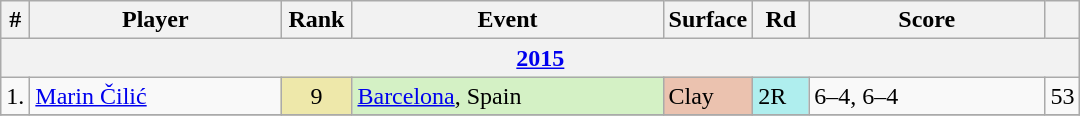<table class="wikitable">
<tr>
<th>#</th>
<th width=160>Player</th>
<th width=40>Rank</th>
<th width=200>Event</th>
<th>Surface</th>
<th width=30>Rd</th>
<th width=150>Score</th>
<th></th>
</tr>
<tr>
<th colspan=8 style=text-align:center><a href='#'>2015</a></th>
</tr>
<tr>
<td>1.</td>
<td> <a href='#'>Marin Čilić</a></td>
<td style=text-align:center bgcolor=EEE8AA>9</td>
<td bgcolor=d4f1c5><a href='#'>Barcelona</a>, Spain</td>
<td bgcolor=EBC2AF>Clay</td>
<td bgcolor=afeeee>2R</td>
<td>6–4, 6–4</td>
<td style=text-align:center>53</td>
</tr>
<tr>
</tr>
</table>
